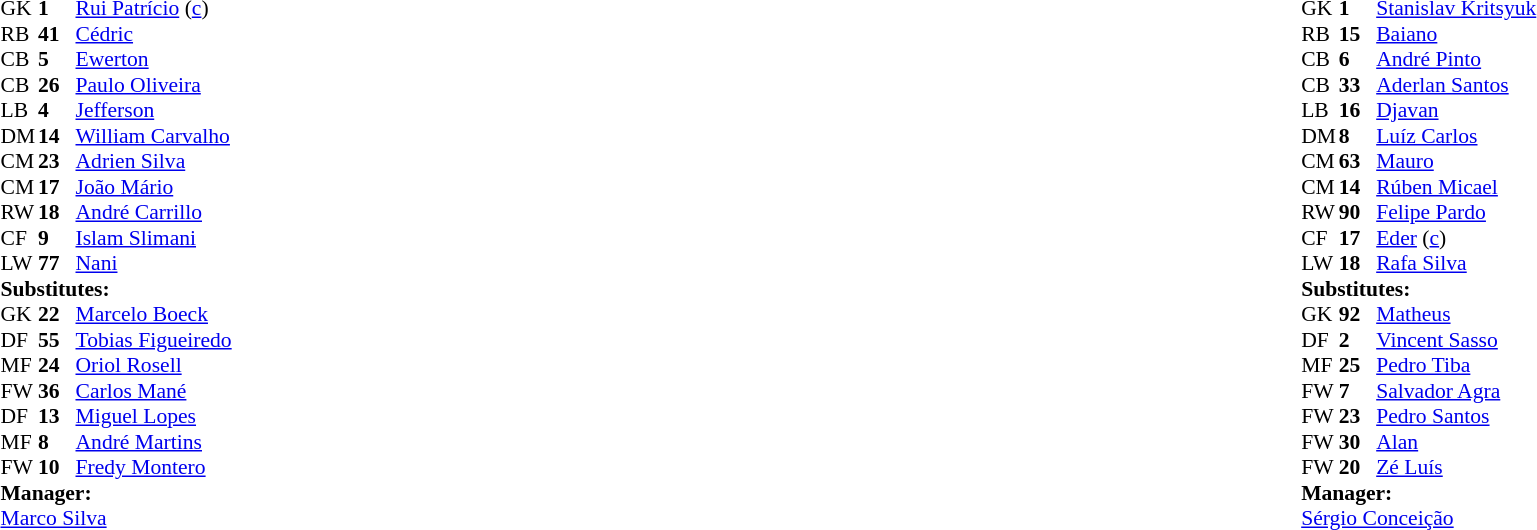<table width="100%">
<tr>
<td valign="top" width="50%"><br><table style="font-size: 90%" cellspacing="0" cellpadding="0">
<tr>
<td colspan="4"></td>
</tr>
<tr>
<th width=25></th>
<th width=25></th>
</tr>
<tr>
<td>GK</td>
<td><strong>1</strong></td>
<td> <a href='#'>Rui Patrício</a> (<a href='#'>c</a>)</td>
</tr>
<tr>
<td>RB</td>
<td><strong>41</strong></td>
<td> <a href='#'>Cédric</a></td>
<td></td>
<td></td>
</tr>
<tr>
<td>CB</td>
<td><strong>5</strong></td>
<td> <a href='#'>Ewerton</a></td>
</tr>
<tr>
<td>CB</td>
<td><strong>26</strong></td>
<td> <a href='#'>Paulo Oliveira</a></td>
</tr>
<tr>
<td>LB</td>
<td><strong>4</strong></td>
<td> <a href='#'>Jefferson</a></td>
</tr>
<tr>
<td>DM</td>
<td><strong>14</strong></td>
<td> <a href='#'>William Carvalho</a></td>
</tr>
<tr>
<td>CM</td>
<td><strong>23</strong></td>
<td> <a href='#'>Adrien Silva</a></td>
</tr>
<tr>
<td>CM</td>
<td><strong>17</strong></td>
<td> <a href='#'>João Mário</a></td>
<td></td>
<td></td>
</tr>
<tr>
<td>RW</td>
<td><strong>18</strong></td>
<td> <a href='#'>André Carrillo</a></td>
<td></td>
<td></td>
</tr>
<tr>
<td>CF</td>
<td><strong>9</strong></td>
<td> <a href='#'>Islam Slimani</a></td>
</tr>
<tr>
<td>LW</td>
<td><strong>77</strong></td>
<td> <a href='#'>Nani</a></td>
</tr>
<tr>
<td colspan=3><strong>Substitutes:</strong></td>
</tr>
<tr>
<td>GK</td>
<td><strong>22</strong></td>
<td> <a href='#'>Marcelo Boeck</a></td>
</tr>
<tr>
<td>DF</td>
<td><strong>55</strong></td>
<td> <a href='#'>Tobias Figueiredo</a></td>
</tr>
<tr>
<td>MF</td>
<td><strong>24</strong></td>
<td> <a href='#'>Oriol Rosell</a></td>
</tr>
<tr>
<td>FW</td>
<td><strong>36</strong></td>
<td> <a href='#'>Carlos Mané</a></td>
<td></td>
<td></td>
</tr>
<tr>
<td>DF</td>
<td><strong>13</strong></td>
<td> <a href='#'>Miguel Lopes</a></td>
<td></td>
<td> </td>
</tr>
<tr>
<td>MF</td>
<td><strong>8</strong></td>
<td> <a href='#'>André Martins</a></td>
</tr>
<tr>
<td>FW</td>
<td><strong>10</strong></td>
<td> <a href='#'>Fredy Montero</a></td>
<td></td>
<td></td>
</tr>
<tr>
<td colspan=3><strong>Manager:</strong></td>
</tr>
<tr>
<td colspan=4> <a href='#'>Marco Silva</a></td>
</tr>
</table>
</td>
<td valign="top"></td>
<td valign="top" width="50%"><br><table style="font-size: 90%" cellspacing="0" cellpadding="0" align=center>
<tr>
<td colspan="4"></td>
</tr>
<tr>
<th width=25></th>
<th width=25></th>
</tr>
<tr>
<td>GK</td>
<td><strong>1</strong></td>
<td> <a href='#'>Stanislav Kritsyuk</a></td>
<td></td>
<td></td>
</tr>
<tr>
<td>RB</td>
<td><strong>15</strong></td>
<td> <a href='#'>Baiano</a></td>
<td></td>
<td></td>
</tr>
<tr>
<td>CB</td>
<td><strong>6</strong></td>
<td> <a href='#'>André Pinto</a></td>
</tr>
<tr>
<td>CB</td>
<td><strong>33</strong></td>
<td> <a href='#'>Aderlan Santos</a></td>
</tr>
<tr>
<td>LB</td>
<td><strong>16</strong></td>
<td> <a href='#'>Djavan</a></td>
<td></td>
<td></td>
</tr>
<tr>
<td>DM</td>
<td><strong>8</strong></td>
<td> <a href='#'>Luíz Carlos</a></td>
<td></td>
<td></td>
</tr>
<tr>
<td>CM</td>
<td><strong>63</strong></td>
<td> <a href='#'>Mauro</a></td>
<td></td>
<td></td>
</tr>
<tr>
<td>CM</td>
<td><strong>14</strong></td>
<td> <a href='#'>Rúben Micael</a></td>
<td></td>
<td></td>
</tr>
<tr>
<td>RW</td>
<td><strong>90</strong></td>
<td> <a href='#'>Felipe Pardo</a></td>
<td></td>
<td></td>
</tr>
<tr>
<td>CF</td>
<td><strong>17</strong></td>
<td> <a href='#'>Eder</a> (<a href='#'>c</a>)</td>
<td></td>
<td></td>
</tr>
<tr>
<td>LW</td>
<td><strong>18</strong></td>
<td> <a href='#'>Rafa Silva</a></td>
</tr>
<tr>
<td colspan=3><strong>Substitutes:</strong></td>
</tr>
<tr>
<td>GK</td>
<td><strong>92</strong></td>
<td> <a href='#'>Matheus</a></td>
</tr>
<tr>
<td>DF</td>
<td><strong>2</strong></td>
<td> <a href='#'>Vincent Sasso</a></td>
<td></td>
<td></td>
</tr>
<tr>
<td>MF</td>
<td><strong>25</strong></td>
<td> <a href='#'>Pedro Tiba</a></td>
</tr>
<tr>
<td>FW</td>
<td><strong>7</strong></td>
<td> <a href='#'>Salvador Agra</a></td>
<td></td>
<td></td>
</tr>
<tr>
<td>FW</td>
<td><strong>23</strong></td>
<td> <a href='#'>Pedro Santos</a></td>
</tr>
<tr>
<td>FW</td>
<td><strong>30</strong></td>
<td> <a href='#'>Alan</a></td>
<td></td>
<td></td>
</tr>
<tr>
<td>FW</td>
<td><strong>20</strong></td>
<td> <a href='#'>Zé Luís</a></td>
</tr>
<tr>
<td colspan=3><strong>Manager:</strong></td>
</tr>
<tr>
<td colspan=4> <a href='#'>Sérgio Conceição</a></td>
</tr>
</table>
</td>
</tr>
</table>
